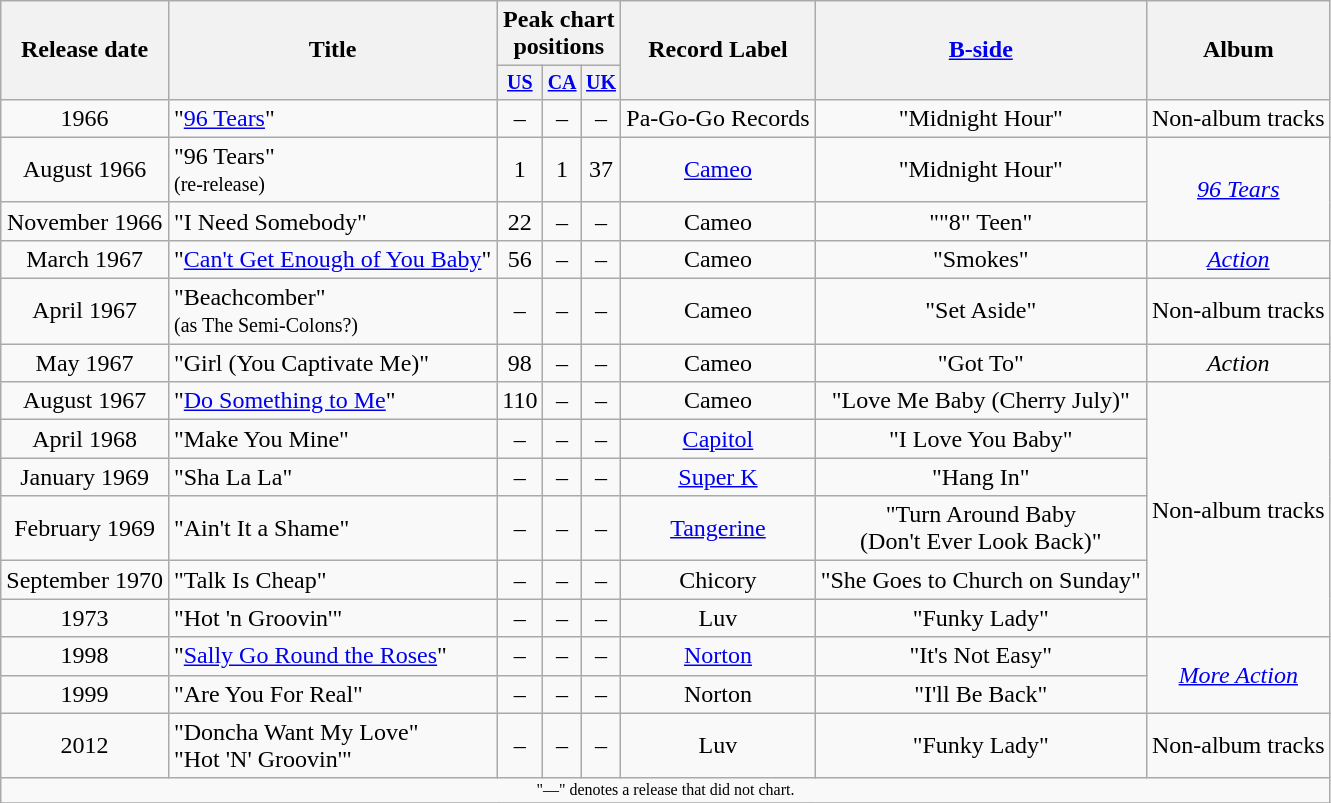<table class="wikitable" style=text-align:center;>
<tr>
<th rowspan="2">Release date</th>
<th rowspan="2">Title</th>
<th colspan="3">Peak chart<br>positions</th>
<th rowspan="2">Record Label</th>
<th rowspan="2"><a href='#'>B-side</a></th>
<th rowspan="2">Album</th>
</tr>
<tr style="font-size:smaller;">
<th align=centre><a href='#'>US</a></th>
<th align=centre><a href='#'>CA</a></th>
<th align=centre><a href='#'>UK</a></th>
</tr>
<tr>
<td>1966</td>
<td align=left>"<a href='#'>96 Tears</a>"</td>
<td>–</td>
<td>–</td>
<td>–</td>
<td>Pa-Go-Go Records </td>
<td>"Midnight Hour"</td>
<td>Non-album tracks</td>
</tr>
<tr>
<td>August 1966</td>
<td align=left>"96 Tears"<br><small>(re-release)</small></td>
<td>1</td>
<td>1</td>
<td>37</td>
<td><a href='#'>Cameo</a> </td>
<td>"Midnight Hour"</td>
<td rowspan="2"><em><a href='#'>96 Tears</a></em></td>
</tr>
<tr>
<td>November 1966</td>
<td align=left>"I Need Somebody"</td>
<td>22</td>
<td>–</td>
<td>–</td>
<td>Cameo </td>
<td>""8" Teen"</td>
</tr>
<tr>
<td>March 1967</td>
<td align=left>"<a href='#'>Can't Get Enough of You Baby</a>"</td>
<td>56</td>
<td>–</td>
<td>–</td>
<td>Cameo </td>
<td>"Smokes"</td>
<td><em><a href='#'>Action</a></em></td>
</tr>
<tr>
<td>April 1967</td>
<td align=left>"Beachcomber"<br><small>(as The Semi-Colons?)</small></td>
<td>–</td>
<td>–</td>
<td>–</td>
<td>Cameo </td>
<td>"Set Aside"</td>
<td>Non-album tracks</td>
</tr>
<tr>
<td>May 1967</td>
<td align=left>"Girl (You Captivate Me)"</td>
<td>98</td>
<td>–</td>
<td>–</td>
<td>Cameo </td>
<td>"Got To"</td>
<td><em>Action</em></td>
</tr>
<tr>
<td>August 1967</td>
<td align=left>"<a href='#'>Do Something to Me</a>"</td>
<td>110</td>
<td>–</td>
<td>–</td>
<td>Cameo </td>
<td>"Love Me Baby (Cherry July)"</td>
<td rowspan= "6">Non-album tracks</td>
</tr>
<tr>
<td>April 1968</td>
<td align=left>"Make You Mine"</td>
<td>–</td>
<td>–</td>
<td>–</td>
<td><a href='#'>Capitol</a> </td>
<td>"I Love You Baby"</td>
</tr>
<tr>
<td>January 1969</td>
<td align=left>"Sha La La"</td>
<td>–</td>
<td>–</td>
<td>–</td>
<td><a href='#'>Super K</a> </td>
<td>"Hang In"</td>
</tr>
<tr>
<td>February 1969</td>
<td align=left>"Ain't It a Shame"</td>
<td>–</td>
<td>–</td>
<td>–</td>
<td><a href='#'>Tangerine</a> </td>
<td>"Turn Around Baby<br>(Don't Ever Look Back)"</td>
</tr>
<tr>
<td>September 1970</td>
<td align=left>"Talk Is Cheap"</td>
<td>–</td>
<td>–</td>
<td>–</td>
<td>Chicory </td>
<td>"She Goes to Church on Sunday"</td>
</tr>
<tr>
<td>1973</td>
<td align=left>"Hot 'n Groovin'"</td>
<td>–</td>
<td>–</td>
<td>–</td>
<td>Luv </td>
<td>"Funky Lady"</td>
</tr>
<tr>
<td>1998</td>
<td align=left>"<a href='#'>Sally Go Round the Roses</a>"</td>
<td>–</td>
<td>–</td>
<td>–</td>
<td><a href='#'>Norton</a> </td>
<td>"It's Not Easy"</td>
<td rowspan="2"><em><a href='#'>More Action</a></em></td>
</tr>
<tr>
<td>1999</td>
<td align=left>"Are You For Real"</td>
<td>–</td>
<td>–</td>
<td>–</td>
<td>Norton </td>
<td>"I'll Be Back"</td>
</tr>
<tr>
<td>2012</td>
<td align=left>"Doncha Want My Love"<br>"Hot 'N' Groovin'"</td>
<td>–</td>
<td>–</td>
<td>–</td>
<td>Luv </td>
<td>"Funky Lady"</td>
<td>Non-album tracks</td>
</tr>
<tr>
<td align="center" colspan="8" style="font-size: 8pt">"—" denotes a release that did not chart.</td>
</tr>
<tr>
</tr>
</table>
